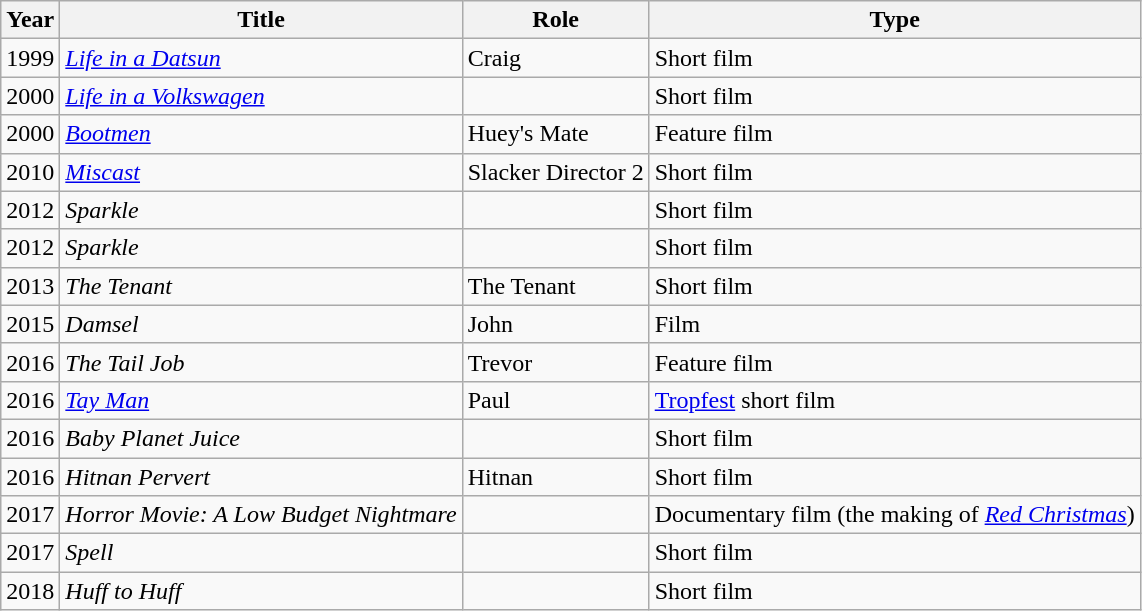<table class="wikitable">
<tr>
<th>Year</th>
<th>Title</th>
<th>Role</th>
<th>Type</th>
</tr>
<tr>
<td>1999</td>
<td><em><a href='#'>Life in a Datsun</a></em></td>
<td>Craig</td>
<td>Short film</td>
</tr>
<tr>
<td>2000</td>
<td><em><a href='#'>Life in a Volkswagen</a></em></td>
<td></td>
<td>Short film</td>
</tr>
<tr>
<td>2000</td>
<td><em><a href='#'>Bootmen</a></em></td>
<td>Huey's Mate</td>
<td>Feature film</td>
</tr>
<tr>
<td>2010</td>
<td><em><a href='#'>Miscast</a></em></td>
<td>Slacker Director 2</td>
<td>Short film</td>
</tr>
<tr>
<td>2012</td>
<td><em>Sparkle</em></td>
<td></td>
<td>Short film</td>
</tr>
<tr>
<td>2012</td>
<td><em>Sparkle</em></td>
<td></td>
<td>Short film</td>
</tr>
<tr>
<td>2013</td>
<td><em>The Tenant</em></td>
<td>The Tenant</td>
<td>Short film</td>
</tr>
<tr>
<td>2015</td>
<td><em>Damsel</em></td>
<td>John</td>
<td>Film</td>
</tr>
<tr>
<td>2016</td>
<td><em>The Tail Job</em></td>
<td>Trevor</td>
<td>Feature film</td>
</tr>
<tr>
<td>2016</td>
<td><em><a href='#'>Tay Man</a></em></td>
<td>Paul</td>
<td><a href='#'>Tropfest</a> short film</td>
</tr>
<tr>
<td>2016</td>
<td><em>Baby Planet Juice</em></td>
<td></td>
<td>Short film</td>
</tr>
<tr>
<td>2016</td>
<td><em>Hitnan Pervert</em></td>
<td>Hitnan</td>
<td>Short film</td>
</tr>
<tr>
<td>2017</td>
<td><em>Horror Movie: A Low Budget Nightmare</em></td>
<td></td>
<td>Documentary film (the making of <em><a href='#'>Red Christmas</a></em>)</td>
</tr>
<tr>
<td>2017</td>
<td><em>Spell</em></td>
<td></td>
<td>Short film</td>
</tr>
<tr>
<td>2018</td>
<td><em>Huff to Huff</em></td>
<td></td>
<td>Short film</td>
</tr>
</table>
